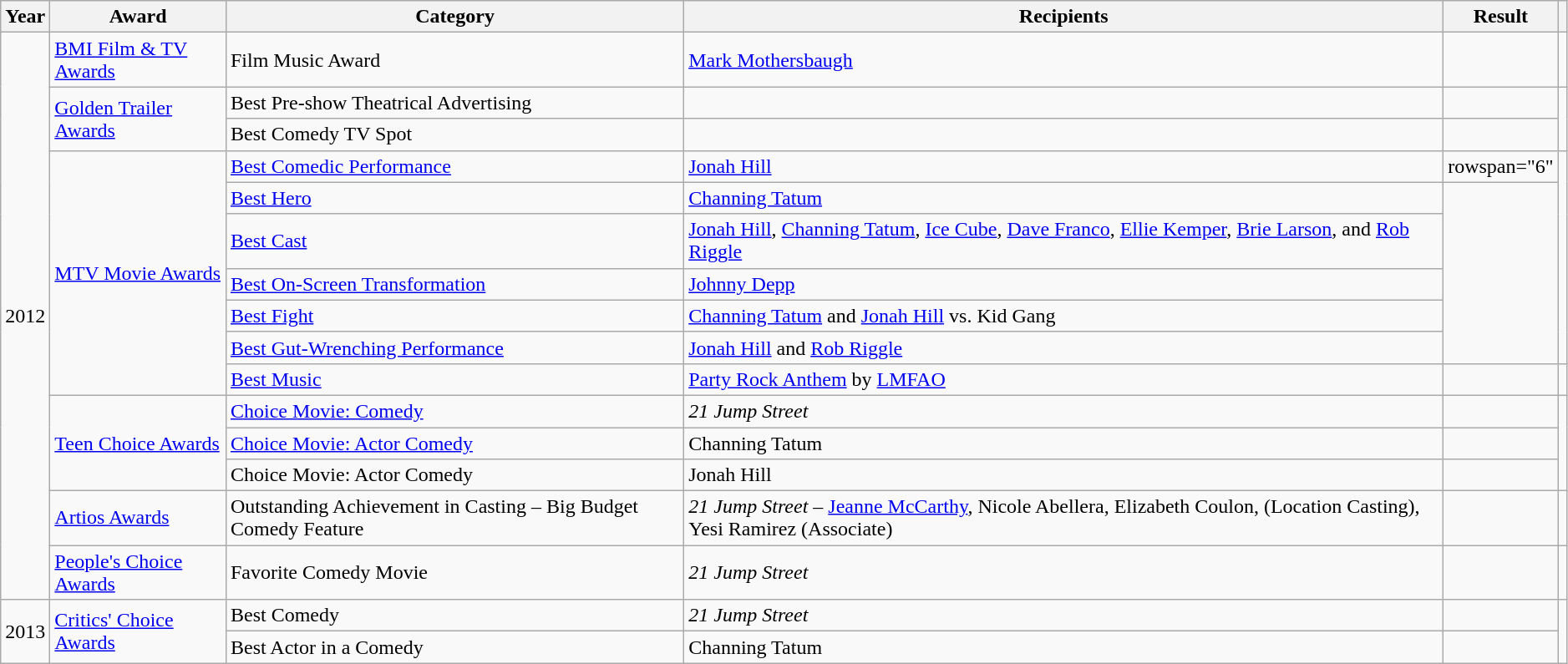<table class="wikitable" style="width:99%;">
<tr>
<th>Year</th>
<th>Award</th>
<th>Category</th>
<th>Recipients</th>
<th>Result</th>
<th></th>
</tr>
<tr>
<td rowspan="15">2012</td>
<td><a href='#'>BMI Film & TV Awards</a></td>
<td>Film Music Award</td>
<td><a href='#'>Mark Mothersbaugh</a></td>
<td></td>
<td style="text-align:center;"></td>
</tr>
<tr>
<td rowspan="2"><a href='#'>Golden Trailer Awards</a></td>
<td>Best Pre-show Theatrical Advertising</td>
<td></td>
<td></td>
<td style="text-align:center;" rowspan="2"></td>
</tr>
<tr>
<td>Best Comedy TV Spot</td>
<td></td>
<td></td>
</tr>
<tr>
<td rowspan="7"><a href='#'>MTV Movie Awards</a></td>
<td><a href='#'>Best Comedic Performance</a></td>
<td><a href='#'>Jonah Hill</a></td>
<td>rowspan="6" </td>
<td style="text-align:center;" rowspan="6"></td>
</tr>
<tr>
<td><a href='#'>Best Hero</a></td>
<td><a href='#'>Channing Tatum</a></td>
</tr>
<tr>
<td><a href='#'>Best Cast</a></td>
<td><a href='#'>Jonah Hill</a>, <a href='#'>Channing Tatum</a>, <a href='#'>Ice Cube</a>, <a href='#'>Dave Franco</a>, <a href='#'>Ellie Kemper</a>, <a href='#'>Brie Larson</a>, and <a href='#'>Rob Riggle</a></td>
</tr>
<tr>
<td><a href='#'>Best On-Screen Transformation</a></td>
<td><a href='#'>Johnny Depp</a></td>
</tr>
<tr>
<td><a href='#'>Best Fight</a></td>
<td><a href='#'>Channing Tatum</a> and <a href='#'>Jonah Hill</a> vs. Kid Gang</td>
</tr>
<tr>
<td><a href='#'>Best Gut-Wrenching Performance</a></td>
<td><a href='#'>Jonah Hill</a> and <a href='#'>Rob Riggle</a></td>
</tr>
<tr>
<td><a href='#'>Best Music</a></td>
<td><a href='#'>Party Rock Anthem</a> by <a href='#'>LMFAO</a></td>
<td></td>
</tr>
<tr>
<td rowspan="3"><a href='#'>Teen Choice Awards</a></td>
<td><a href='#'>Choice Movie: Comedy</a></td>
<td><em>21 Jump Street</em></td>
<td></td>
<td style="text-align:center;" rowspan="3"><br></td>
</tr>
<tr>
<td><a href='#'>Choice Movie: Actor Comedy</a></td>
<td>Channing Tatum</td>
<td></td>
</tr>
<tr>
<td>Choice Movie: Actor Comedy</td>
<td>Jonah Hill</td>
<td></td>
</tr>
<tr>
<td><a href='#'>Artios Awards</a></td>
<td>Outstanding Achievement in Casting – Big Budget Comedy Feature</td>
<td><em>21 Jump Street</em> – <a href='#'>Jeanne McCarthy</a>, Nicole Abellera, Elizabeth Coulon, (Location Casting), Yesi Ramirez (Associate)</td>
<td></td>
<td style="text-align:center;"></td>
</tr>
<tr>
<td><a href='#'>People's Choice Awards</a></td>
<td>Favorite Comedy Movie</td>
<td><em>21 Jump Street</em></td>
<td></td>
<td style="text-align:center;"></td>
</tr>
<tr>
<td rowspan="2">2013</td>
<td rowspan="2"><a href='#'>Critics' Choice Awards</a></td>
<td>Best Comedy</td>
<td><em>21 Jump Street</em></td>
<td></td>
<td rowspan="2" style="text-align:center;"></td>
</tr>
<tr>
<td>Best Actor in a Comedy</td>
<td>Channing Tatum</td>
<td></td>
</tr>
</table>
